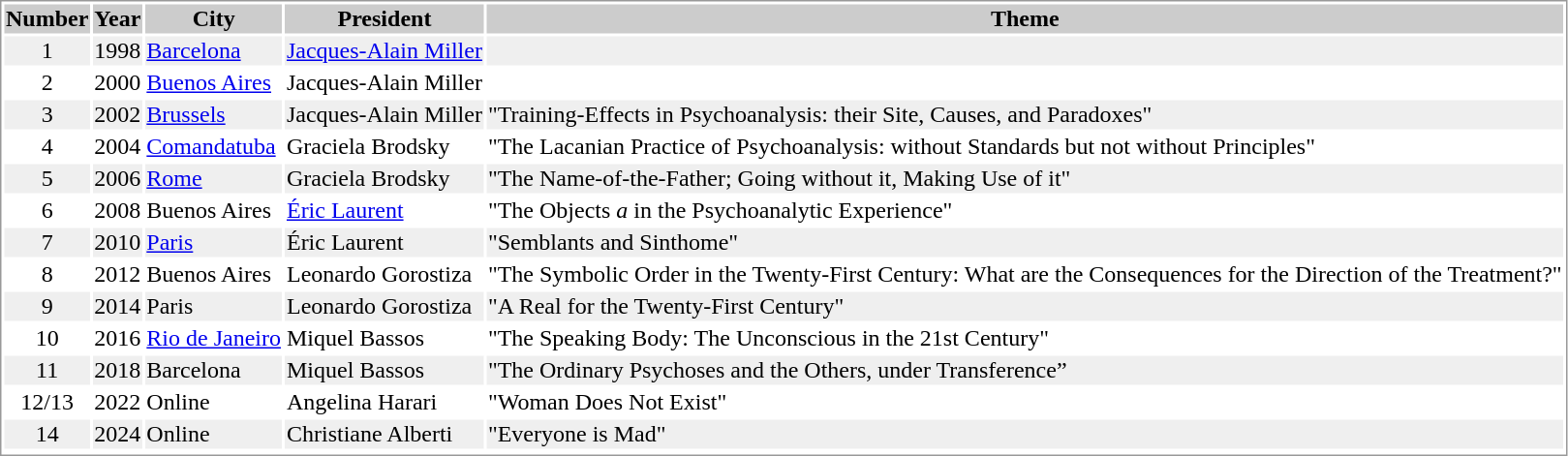<table border="0" style="border: 1px solid #999; background-color:#FFFFFF; text-align:center">
<tr align="center" bgcolor="#CCCCCC">
<th>Number</th>
<th>Year</th>
<th>City</th>
<th>President</th>
<th>Theme</th>
</tr>
<tr bgcolor="#EFEFEF">
<td>1</td>
<td>1998</td>
<td align="left"><a href='#'>Barcelona</a></td>
<td align="left"><a href='#'>Jacques-Alain Miller</a></td>
<td align="left"></td>
</tr>
<tr>
<td>2</td>
<td>2000</td>
<td align="left"><a href='#'>Buenos Aires</a></td>
<td align="left">Jacques-Alain Miller</td>
<td align="left"></td>
</tr>
<tr bgcolor="#EFEFEF">
<td>3</td>
<td>2002</td>
<td align="left"><a href='#'>Brussels</a></td>
<td align="left">Jacques-Alain Miller</td>
<td align="left">"Training-Effects in Psychoanalysis: their Site, Causes, and Paradoxes"</td>
</tr>
<tr>
<td>4</td>
<td>2004</td>
<td align="left"><a href='#'>Comandatuba</a></td>
<td align="left">Graciela Brodsky</td>
<td align="left">"The Lacanian Practice of Psychoanalysis: without Standards but not without Principles"</td>
</tr>
<tr bgcolor="#EFEFEF">
<td>5</td>
<td>2006</td>
<td align="left"><a href='#'>Rome</a></td>
<td align="left">Graciela Brodsky</td>
<td align="left">"The Name-of-the-Father; Going without it, Making Use of it"</td>
</tr>
<tr>
<td>6</td>
<td>2008</td>
<td align="left">Buenos Aires</td>
<td align="left"><a href='#'>Éric Laurent</a></td>
<td align="left">"The Objects <em>a</em> in the Psychoanalytic Experience"</td>
</tr>
<tr bgcolor="#EFEFEF">
<td>7</td>
<td>2010</td>
<td align="left"><a href='#'>Paris</a></td>
<td align="left">Éric Laurent</td>
<td align="left">"Semblants and Sinthome"</td>
</tr>
<tr>
<td>8</td>
<td>2012</td>
<td align="left">Buenos Aires</td>
<td align="left">Leonardo Gorostiza</td>
<td align="left">"The Symbolic Order in the Twenty-First Century: What are the Consequences for the Direction of the Treatment?"</td>
</tr>
<tr bgcolor="#EFEFEF">
<td>9</td>
<td>2014</td>
<td align="left">Paris</td>
<td align="left">Leonardo Gorostiza</td>
<td align="left">"A Real for the Twenty-First Century"</td>
</tr>
<tr>
<td>10</td>
<td>2016</td>
<td align="left"><a href='#'>Rio de Janeiro</a></td>
<td align="left">Miquel Bassos</td>
<td align="left">"The Speaking Body: The Unconscious in the 21st Century"</td>
</tr>
<tr bgcolor="#EFEFEF">
<td>11</td>
<td>2018</td>
<td align="left">Barcelona</td>
<td align="left">Miquel Bassos</td>
<td align="left">"The Ordinary Psychoses and the Others, under Transference”</td>
</tr>
<tr>
<td>12/13</td>
<td>2022</td>
<td align="left">Online</td>
<td align="left">Angelina Harari</td>
<td align="left">"Woman Does Not Exist"</td>
</tr>
<tr bgcolor="#EFEFEF">
<td>14</td>
<td>2024</td>
<td align="left">Online</td>
<td align="left">Christiane Alberti</td>
<td align="left">"Everyone is Mad"</td>
</tr>
<tr>
</tr>
</table>
